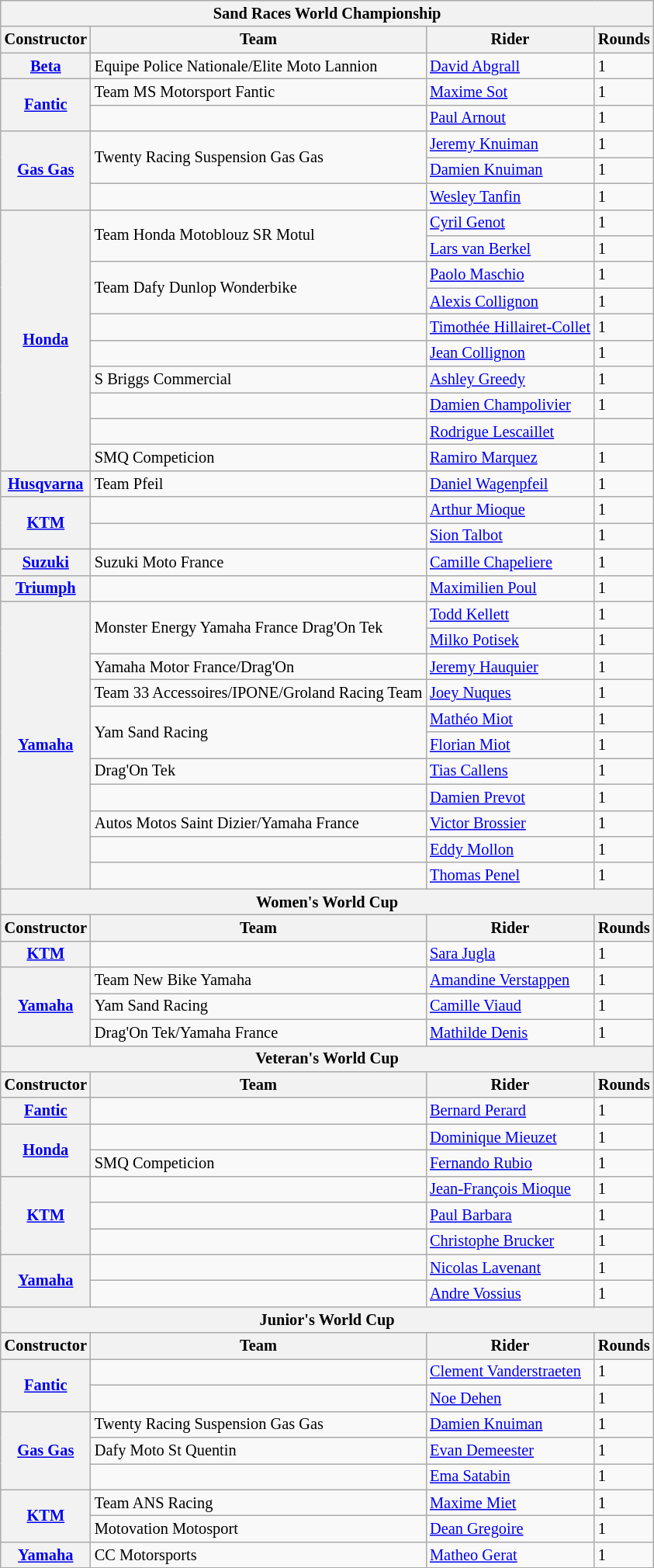<table class="wikitable" style="font-size: 85%">
<tr>
<th colspan=4>Sand Races World Championship</th>
</tr>
<tr>
<th>Constructor</th>
<th>Team</th>
<th>Rider</th>
<th>Rounds</th>
</tr>
<tr>
<th><a href='#'>Beta</a></th>
<td>Equipe Police Nationale/Elite Moto Lannion</td>
<td> <a href='#'>David Abgrall</a></td>
<td>1</td>
</tr>
<tr>
<th rowspan=2><a href='#'>Fantic</a></th>
<td>Team MS Motorsport Fantic</td>
<td> <a href='#'>Maxime Sot</a></td>
<td>1</td>
</tr>
<tr>
<td></td>
<td> <a href='#'>Paul Arnout</a></td>
<td>1</td>
</tr>
<tr>
<th rowspan=3><a href='#'>Gas Gas</a></th>
<td rowspan=2>Twenty Racing Suspension Gas Gas</td>
<td> <a href='#'>Jeremy Knuiman</a></td>
<td>1</td>
</tr>
<tr>
<td> <a href='#'>Damien Knuiman</a></td>
<td>1</td>
</tr>
<tr>
<td></td>
<td> <a href='#'>Wesley Tanfin</a></td>
<td>1</td>
</tr>
<tr>
<th rowspan=10><a href='#'>Honda</a></th>
<td rowspan=2>Team Honda Motoblouz SR Motul</td>
<td> <a href='#'>Cyril Genot</a></td>
<td>1</td>
</tr>
<tr>
<td> <a href='#'>Lars van Berkel</a></td>
<td>1</td>
</tr>
<tr>
<td rowspan=2>Team Dafy Dunlop Wonderbike</td>
<td> <a href='#'>Paolo Maschio</a></td>
<td>1</td>
</tr>
<tr>
<td> <a href='#'>Alexis Collignon</a></td>
<td>1</td>
</tr>
<tr>
<td></td>
<td> <a href='#'>Timothée Hillairet-Collet</a></td>
<td>1</td>
</tr>
<tr>
<td></td>
<td> <a href='#'>Jean Collignon</a></td>
<td>1</td>
</tr>
<tr>
<td>S Briggs Commercial</td>
<td> <a href='#'>Ashley Greedy</a></td>
<td>1</td>
</tr>
<tr>
<td></td>
<td> <a href='#'>Damien Champolivier</a></td>
<td>1</td>
</tr>
<tr>
<td></td>
<td> <a href='#'>Rodrigue Lescaillet</a></td>
<td></td>
</tr>
<tr>
<td>SMQ Competicion</td>
<td> <a href='#'>Ramiro Marquez</a></td>
<td>1</td>
</tr>
<tr>
<th><a href='#'>Husqvarna</a></th>
<td>Team Pfeil</td>
<td> <a href='#'>Daniel Wagenpfeil</a></td>
<td>1</td>
</tr>
<tr>
<th rowspan=2><a href='#'>KTM</a></th>
<td></td>
<td> <a href='#'>Arthur Mioque</a></td>
<td>1</td>
</tr>
<tr>
<td></td>
<td> <a href='#'>Sion Talbot</a></td>
<td>1</td>
</tr>
<tr>
<th><a href='#'>Suzuki</a></th>
<td>Suzuki Moto France</td>
<td> <a href='#'>Camille Chapeliere</a></td>
<td>1</td>
</tr>
<tr>
<th><a href='#'>Triumph</a></th>
<td></td>
<td> <a href='#'>Maximilien Poul</a></td>
<td>1</td>
</tr>
<tr>
<th rowspan=11><a href='#'>Yamaha</a></th>
<td rowspan=2>Monster Energy Yamaha France Drag'On Tek</td>
<td> <a href='#'>Todd Kellett</a></td>
<td>1</td>
</tr>
<tr>
<td> <a href='#'>Milko Potisek</a></td>
<td>1</td>
</tr>
<tr>
<td>Yamaha Motor France/Drag'On</td>
<td> <a href='#'>Jeremy Hauquier</a></td>
<td>1</td>
</tr>
<tr>
<td>Team 33 Accessoires/IPONE/Groland Racing Team</td>
<td> <a href='#'>Joey Nuques</a></td>
<td>1</td>
</tr>
<tr>
<td rowspan=2>Yam Sand Racing</td>
<td> <a href='#'>Mathéo Miot</a></td>
<td>1</td>
</tr>
<tr>
<td> <a href='#'>Florian Miot</a></td>
<td>1</td>
</tr>
<tr>
<td>Drag'On Tek</td>
<td> <a href='#'>Tias Callens</a></td>
<td>1</td>
</tr>
<tr>
<td></td>
<td> <a href='#'>Damien Prevot</a></td>
<td>1</td>
</tr>
<tr>
<td>Autos Motos Saint Dizier/Yamaha France</td>
<td> <a href='#'>Victor Brossier</a></td>
<td>1</td>
</tr>
<tr>
<td></td>
<td> <a href='#'>Eddy Mollon</a></td>
<td>1</td>
</tr>
<tr>
<td></td>
<td> <a href='#'>Thomas Penel</a></td>
<td>1</td>
</tr>
<tr>
<th colspan=4>Women's World Cup</th>
</tr>
<tr>
<th>Constructor</th>
<th>Team</th>
<th>Rider</th>
<th>Rounds</th>
</tr>
<tr>
<th><a href='#'>KTM</a></th>
<td></td>
<td> <a href='#'>Sara Jugla</a></td>
<td>1</td>
</tr>
<tr>
<th rowspan=3><a href='#'>Yamaha</a></th>
<td>Team New Bike Yamaha</td>
<td> <a href='#'>Amandine Verstappen</a></td>
<td>1</td>
</tr>
<tr>
<td>Yam Sand Racing</td>
<td> <a href='#'>Camille Viaud</a></td>
<td>1</td>
</tr>
<tr>
<td>Drag'On Tek/Yamaha France</td>
<td> <a href='#'>Mathilde Denis</a></td>
<td>1</td>
</tr>
<tr>
<th colspan=4>Veteran's World Cup</th>
</tr>
<tr>
<th>Constructor</th>
<th>Team</th>
<th>Rider</th>
<th>Rounds</th>
</tr>
<tr>
<th><a href='#'>Fantic</a></th>
<td></td>
<td> <a href='#'>Bernard Perard</a></td>
<td>1</td>
</tr>
<tr>
<th rowspan=2><a href='#'>Honda</a></th>
<td></td>
<td> <a href='#'>Dominique Mieuzet</a></td>
<td>1</td>
</tr>
<tr>
<td>SMQ Competicion</td>
<td> <a href='#'>Fernando Rubio</a></td>
<td>1</td>
</tr>
<tr>
<th rowspan=3><a href='#'>KTM</a></th>
<td></td>
<td> <a href='#'>Jean-François Mioque</a></td>
<td>1</td>
</tr>
<tr>
<td></td>
<td> <a href='#'>Paul Barbara</a></td>
<td>1</td>
</tr>
<tr>
<td></td>
<td> <a href='#'>Christophe Brucker</a></td>
<td>1</td>
</tr>
<tr>
<th rowspan=2><a href='#'>Yamaha</a></th>
<td></td>
<td> <a href='#'>Nicolas Lavenant</a></td>
<td>1</td>
</tr>
<tr>
<td></td>
<td> <a href='#'>Andre Vossius</a></td>
<td>1</td>
</tr>
<tr>
<th colspan=4>Junior's World Cup</th>
</tr>
<tr>
<th>Constructor</th>
<th>Team</th>
<th>Rider</th>
<th>Rounds</th>
</tr>
<tr>
<th rowspan=2><a href='#'>Fantic</a></th>
<td></td>
<td> <a href='#'>Clement Vanderstraeten</a></td>
<td>1</td>
</tr>
<tr>
<td></td>
<td> <a href='#'>Noe Dehen</a></td>
<td>1</td>
</tr>
<tr>
<th rowspan=3><a href='#'>Gas Gas</a></th>
<td>Twenty Racing Suspension Gas Gas</td>
<td> <a href='#'>Damien Knuiman</a></td>
<td>1</td>
</tr>
<tr>
<td>Dafy Moto St Quentin</td>
<td> <a href='#'>Evan Demeester</a></td>
<td>1</td>
</tr>
<tr>
<td></td>
<td> <a href='#'>Ema Satabin</a></td>
<td>1</td>
</tr>
<tr>
<th rowspan=2><a href='#'>KTM</a></th>
<td>Team ANS Racing</td>
<td> <a href='#'>Maxime Miet</a></td>
<td>1</td>
</tr>
<tr>
<td>Motovation Motosport</td>
<td> <a href='#'>Dean Gregoire</a></td>
<td>1</td>
</tr>
<tr>
<th><a href='#'>Yamaha</a></th>
<td>CC Motorsports</td>
<td> <a href='#'>Matheo Gerat</a></td>
<td>1</td>
</tr>
<tr>
</tr>
</table>
